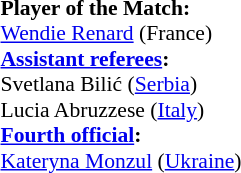<table width=100% style="font-size:90%">
<tr>
<td><br><strong>Player of the Match:</strong>
<br><a href='#'>Wendie Renard</a> (France)<br><strong><a href='#'>Assistant referees</a>:</strong>
<br>Svetlana Bilić (<a href='#'>Serbia</a>)
<br>Lucia Abruzzese (<a href='#'>Italy</a>)
<br><strong><a href='#'>Fourth official</a>:</strong>
<br><a href='#'>Kateryna Monzul</a> (<a href='#'>Ukraine</a>)</td>
</tr>
</table>
